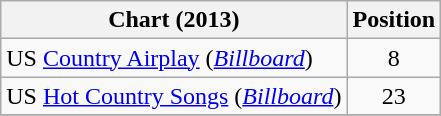<table class="wikitable sortable">
<tr>
<th scope="col">Chart (2013)</th>
<th scope="col">Position</th>
</tr>
<tr>
<td>US <a href='#'>Country Airplay</a> (<em><a href='#'>Billboard</a></em>)</td>
<td align="center">8</td>
</tr>
<tr>
<td>US <a href='#'>Hot Country Songs</a> (<em><a href='#'>Billboard</a></em>)</td>
<td align="center">23</td>
</tr>
<tr>
</tr>
</table>
